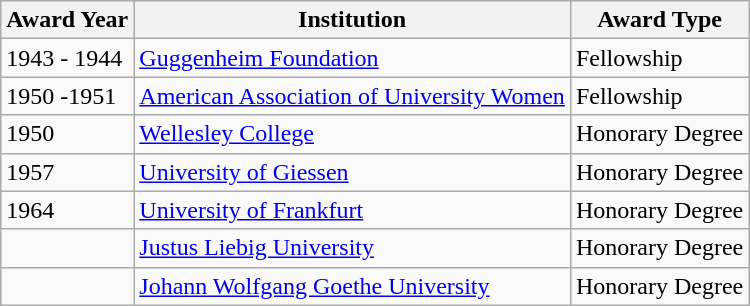<table class="wikitable">
<tr>
<th>Award Year</th>
<th>Institution</th>
<th>Award Type</th>
</tr>
<tr>
<td>1943 - 1944</td>
<td><a href='#'>Guggenheim Foundation</a></td>
<td>Fellowship</td>
</tr>
<tr>
<td>1950 -1951</td>
<td><a href='#'>American Association of University Women</a></td>
<td>Fellowship</td>
</tr>
<tr>
<td>1950</td>
<td><a href='#'>Wellesley College</a></td>
<td>Honorary Degree</td>
</tr>
<tr>
<td>1957</td>
<td><a href='#'>University of Giessen</a></td>
<td>Honorary Degree</td>
</tr>
<tr>
<td>1964</td>
<td><a href='#'>University of Frankfurt</a></td>
<td>Honorary Degree</td>
</tr>
<tr>
<td></td>
<td><a href='#'>Justus Liebig University</a></td>
<td>Honorary Degree</td>
</tr>
<tr>
<td></td>
<td><a href='#'>Johann Wolfgang Goethe University</a></td>
<td>Honorary Degree</td>
</tr>
</table>
